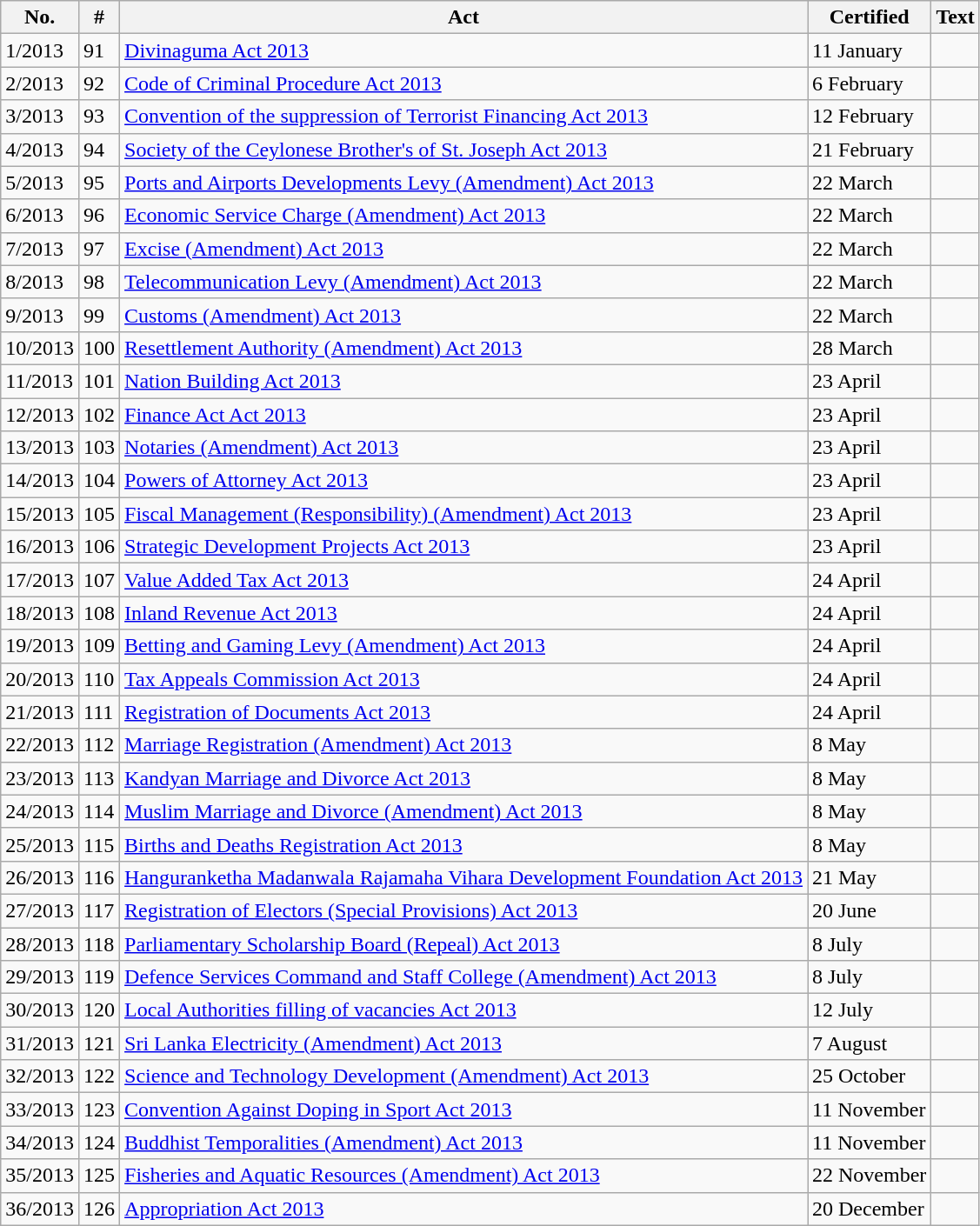<table class="wikitable sortable">
<tr>
<th>No.</th>
<th>#</th>
<th>Act</th>
<th>Certified</th>
<th>Text</th>
</tr>
<tr>
<td>1/2013</td>
<td>91</td>
<td><a href='#'>Divinaguma Act 2013</a></td>
<td>11 January</td>
<td></td>
</tr>
<tr>
<td>2/2013</td>
<td>92</td>
<td><a href='#'>Code of Criminal Procedure Act 2013</a></td>
<td>6 February</td>
<td></td>
</tr>
<tr>
<td>3/2013</td>
<td>93</td>
<td><a href='#'>Convention of the suppression of Terrorist Financing Act 2013</a></td>
<td>12 February</td>
<td></td>
</tr>
<tr>
<td>4/2013</td>
<td>94</td>
<td><a href='#'>Society of the Ceylonese Brother's of St. Joseph Act 2013</a></td>
<td>21 February</td>
<td></td>
</tr>
<tr>
<td>5/2013</td>
<td>95</td>
<td><a href='#'>Ports and Airports Developments Levy (Amendment) Act 2013</a></td>
<td>22 March</td>
<td></td>
</tr>
<tr>
<td>6/2013</td>
<td>96</td>
<td><a href='#'>Economic Service Charge (Amendment) Act 2013</a></td>
<td>22 March</td>
<td></td>
</tr>
<tr>
<td>7/2013</td>
<td>97</td>
<td><a href='#'>Excise (Amendment) Act 2013</a></td>
<td>22 March</td>
<td></td>
</tr>
<tr>
<td>8/2013</td>
<td>98</td>
<td><a href='#'>Telecommunication Levy (Amendment) Act 2013</a></td>
<td>22 March</td>
<td></td>
</tr>
<tr>
<td>9/2013</td>
<td>99</td>
<td><a href='#'>Customs (Amendment) Act 2013</a></td>
<td>22 March</td>
<td></td>
</tr>
<tr>
<td>10/2013</td>
<td>100</td>
<td><a href='#'>Resettlement Authority (Amendment) Act 2013</a></td>
<td>28 March</td>
<td></td>
</tr>
<tr>
<td>11/2013</td>
<td>101</td>
<td><a href='#'>Nation Building Act 2013</a></td>
<td>23 April</td>
<td></td>
</tr>
<tr>
<td>12/2013</td>
<td>102</td>
<td><a href='#'>Finance Act Act 2013</a></td>
<td>23 April</td>
<td></td>
</tr>
<tr>
<td>13/2013</td>
<td>103</td>
<td><a href='#'>Notaries (Amendment) Act 2013</a></td>
<td>23 April</td>
<td></td>
</tr>
<tr>
<td>14/2013</td>
<td>104</td>
<td><a href='#'>Powers of Attorney Act 2013</a></td>
<td>23 April</td>
<td></td>
</tr>
<tr>
<td>15/2013</td>
<td>105</td>
<td><a href='#'>Fiscal Management (Responsibility) (Amendment) Act 2013</a></td>
<td>23 April</td>
<td></td>
</tr>
<tr>
<td>16/2013</td>
<td>106</td>
<td><a href='#'>Strategic Development Projects Act 2013</a></td>
<td>23 April</td>
<td></td>
</tr>
<tr>
<td>17/2013</td>
<td>107</td>
<td><a href='#'>Value Added Tax Act 2013</a></td>
<td>24 April</td>
<td></td>
</tr>
<tr>
<td>18/2013</td>
<td>108</td>
<td><a href='#'>Inland Revenue Act 2013</a></td>
<td>24 April</td>
<td></td>
</tr>
<tr>
<td>19/2013</td>
<td>109</td>
<td><a href='#'>Betting and Gaming Levy (Amendment) Act 2013</a></td>
<td>24 April</td>
<td></td>
</tr>
<tr>
<td>20/2013</td>
<td>110</td>
<td><a href='#'>Tax Appeals Commission Act 2013</a></td>
<td>24 April</td>
<td></td>
</tr>
<tr>
<td>21/2013</td>
<td>111</td>
<td><a href='#'>Registration of Documents Act 2013</a></td>
<td>24 April</td>
<td></td>
</tr>
<tr>
<td>22/2013</td>
<td>112</td>
<td><a href='#'>Marriage Registration (Amendment) Act 2013</a></td>
<td>8 May</td>
<td></td>
</tr>
<tr>
<td>23/2013</td>
<td>113</td>
<td><a href='#'>Kandyan Marriage and Divorce Act 2013</a></td>
<td>8 May</td>
<td></td>
</tr>
<tr>
<td>24/2013</td>
<td>114</td>
<td><a href='#'>Muslim Marriage and Divorce (Amendment) Act 2013</a></td>
<td>8 May</td>
<td></td>
</tr>
<tr>
<td>25/2013</td>
<td>115</td>
<td><a href='#'>Births and Deaths Registration Act 2013</a></td>
<td>8 May</td>
<td></td>
</tr>
<tr>
<td>26/2013</td>
<td>116</td>
<td><a href='#'>Hanguranketha Madanwala Rajamaha Vihara Development Foundation Act 2013</a></td>
<td>21 May</td>
<td></td>
</tr>
<tr>
<td>27/2013</td>
<td>117</td>
<td><a href='#'>Registration of Electors (Special Provisions) Act 2013</a></td>
<td>20 June</td>
<td></td>
</tr>
<tr>
<td>28/2013</td>
<td>118</td>
<td><a href='#'>Parliamentary Scholarship Board (Repeal) Act 2013</a></td>
<td>8 July</td>
<td></td>
</tr>
<tr>
<td>29/2013</td>
<td>119</td>
<td><a href='#'>Defence Services Command and Staff College (Amendment) Act 2013</a></td>
<td>8 July</td>
<td></td>
</tr>
<tr>
<td>30/2013</td>
<td>120</td>
<td><a href='#'>Local Authorities filling of vacancies Act 2013</a></td>
<td>12 July</td>
<td></td>
</tr>
<tr>
<td>31/2013</td>
<td>121</td>
<td><a href='#'>Sri Lanka Electricity (Amendment) Act 2013</a></td>
<td>7 August</td>
<td></td>
</tr>
<tr>
<td>32/2013</td>
<td>122</td>
<td><a href='#'>Science and Technology Development (Amendment) Act 2013</a></td>
<td>25 October</td>
<td></td>
</tr>
<tr>
<td>33/2013</td>
<td>123</td>
<td><a href='#'>Convention Against Doping in Sport Act 2013</a></td>
<td>11 November</td>
<td></td>
</tr>
<tr>
<td>34/2013</td>
<td>124</td>
<td><a href='#'>Buddhist Temporalities (Amendment) Act 2013</a></td>
<td>11 November</td>
<td></td>
</tr>
<tr>
<td>35/2013</td>
<td>125</td>
<td><a href='#'>Fisheries and Aquatic Resources (Amendment) Act 2013</a></td>
<td>22 November</td>
<td></td>
</tr>
<tr>
<td>36/2013</td>
<td>126</td>
<td><a href='#'>Appropriation Act 2013</a></td>
<td>20 December</td>
<td></td>
</tr>
</table>
